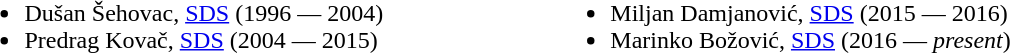<table style="width:65%; background:none;">
<tr>
<td valign="top"><br><ul><li>Dušan Šehovac, <a href='#'>SDS</a> (1996 — 2004)</li><li>Predrag Kovač, <a href='#'>SDS</a> (2004 — 2015)</li></ul></td>
<td><br><ul><li>Miljan Damjanović, <a href='#'>SDS</a> (2015 — 2016)</li><li>Marinko Božović, <a href='#'>SDS</a>  (2016 — <em>present</em>)</li></ul></td>
</tr>
</table>
